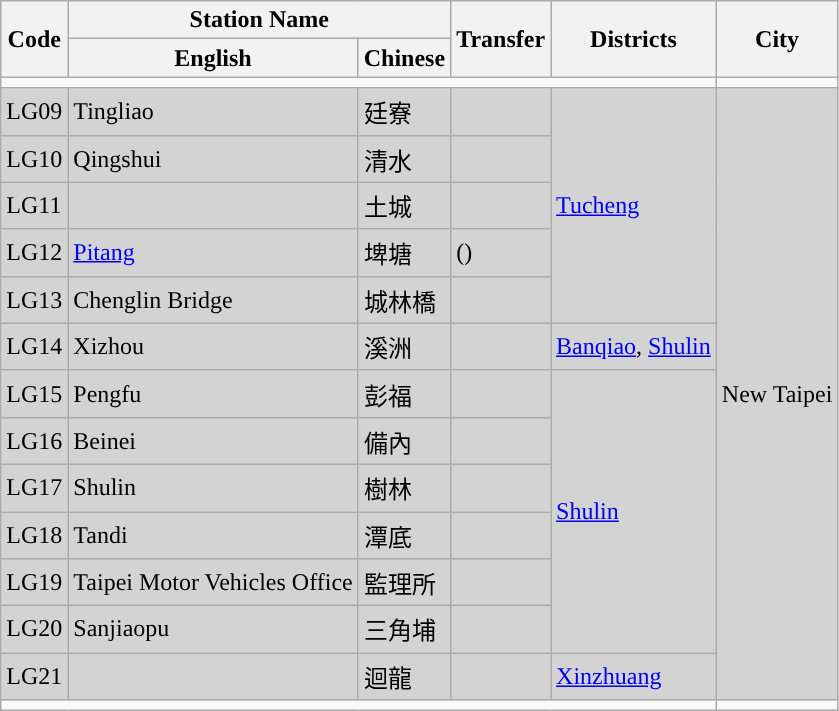<table class="wikitable">
<tr>
<th rowspan="2">Code</th>
<th colspan="2">Station Name</th>
<th rowspan="2">Transfer</th>
<th rowspan="2">Districts</th>
<th rowspan="2">City</th>
</tr>
<tr>
<th>English</th>
<th>Chinese</th>
</tr>
<tr>
<td colspan = "5"></td>
</tr>
<tr bgcolor = "lightgrey">
<td>LG09</td>
<td>Tingliao</td>
<td>廷寮</td>
<td></td>
<td rowspan="5"><a href='#'>Tucheng</a></td>
<td rowspan="13">New Taipei</td>
</tr>
<tr bgcolor = "lightgrey">
<td>LG10</td>
<td>Qingshui</td>
<td>清水</td>
<td></td>
</tr>
<tr bgcolor = "lightgrey">
<td>LG11</td>
<td></td>
<td>土城</td>
<td></td>
</tr>
<tr bgcolor = "lightgrey">
<td>LG12</td>
<td><a href='#'>Pitang</a></td>
<td>埤塘</td>
<td> ()</td>
</tr>
<tr bgcolor = "lightgrey">
<td>LG13</td>
<td>Chenglin Bridge</td>
<td>城林橋</td>
<td></td>
</tr>
<tr bgcolor = "lightgrey">
<td>LG14</td>
<td>Xizhou</td>
<td>溪洲</td>
<td></td>
<td rowspan="1"><a href='#'>Banqiao</a>, <a href='#'>Shulin</a></td>
</tr>
<tr bgcolor = "lightgrey">
<td>LG15</td>
<td>Pengfu</td>
<td>彭福</td>
<td></td>
<td rowspan="6"><a href='#'>Shulin</a></td>
</tr>
<tr bgcolor = "lightgrey">
<td>LG16</td>
<td>Beinei</td>
<td>備內</td>
<td></td>
</tr>
<tr bgcolor = "lightgrey">
<td>LG17</td>
<td>Shulin</td>
<td>樹林</td>
<td></td>
</tr>
<tr bgcolor = "lightgrey">
<td>LG18</td>
<td>Tandi</td>
<td>潭底</td>
<td></td>
</tr>
<tr bgcolor = "lightgrey">
<td>LG19</td>
<td>Taipei Motor Vehicles Office</td>
<td>監理所</td>
<td></td>
</tr>
<tr bgcolor = "lightgrey">
<td>LG20</td>
<td>Sanjiaopu</td>
<td>三角埔</td>
<td></td>
</tr>
<tr bgcolor = "lightgrey">
<td>LG21</td>
<td></td>
<td>迴龍</td>
<td></td>
<td rowspan="1"><a href='#'>Xinzhuang</a></td>
</tr>
<tr>
<td colspan = "5"></td>
</tr>
</table>
